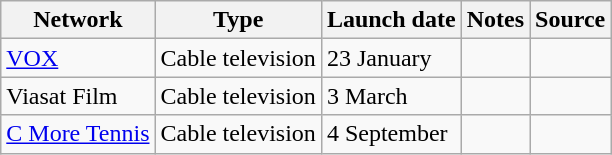<table class="wikitable sortable">
<tr>
<th>Network</th>
<th>Type</th>
<th>Launch date</th>
<th>Notes</th>
<th>Source</th>
</tr>
<tr>
<td><a href='#'>VOX</a></td>
<td>Cable television</td>
<td>23 January</td>
<td></td>
<td></td>
</tr>
<tr>
<td>Viasat Film</td>
<td>Cable television</td>
<td>3 March</td>
<td></td>
<td></td>
</tr>
<tr>
<td><a href='#'>C More Tennis</a></td>
<td>Cable television</td>
<td>4 September</td>
<td></td>
<td></td>
</tr>
</table>
